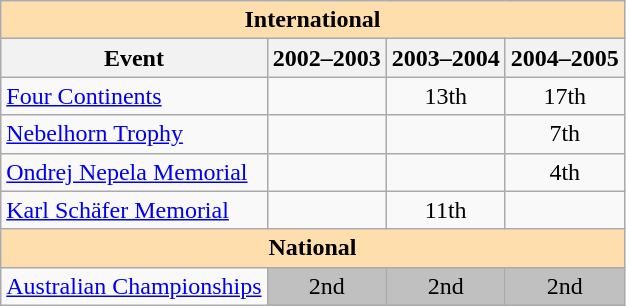<table class="wikitable" style="text-align:center">
<tr>
<th style="background-color: #ffdead; " colspan=4 align=center><strong>International</strong></th>
</tr>
<tr>
<th>Event</th>
<th>2002–2003</th>
<th>2003–2004</th>
<th>2004–2005</th>
</tr>
<tr>
<td align=left><a href='#'>Four Continents</a></td>
<td></td>
<td>13th</td>
<td>17th</td>
</tr>
<tr>
<td align=left><a href='#'>Nebelhorn Trophy</a></td>
<td></td>
<td></td>
<td>7th</td>
</tr>
<tr>
<td align=left><a href='#'>Ondrej Nepela Memorial</a></td>
<td></td>
<td></td>
<td>4th</td>
</tr>
<tr>
<td align=left><a href='#'>Karl Schäfer Memorial</a></td>
<td></td>
<td>11th</td>
<td></td>
</tr>
<tr>
<th style="background-color: #ffdead; " colspan=4 align=center><strong>National</strong></th>
</tr>
<tr>
<td align=left><a href='#'>Australian Championships</a></td>
<td bgcolor=silver>2nd</td>
<td bgcolor=silver>2nd</td>
<td bgcolor=silver>2nd</td>
</tr>
</table>
